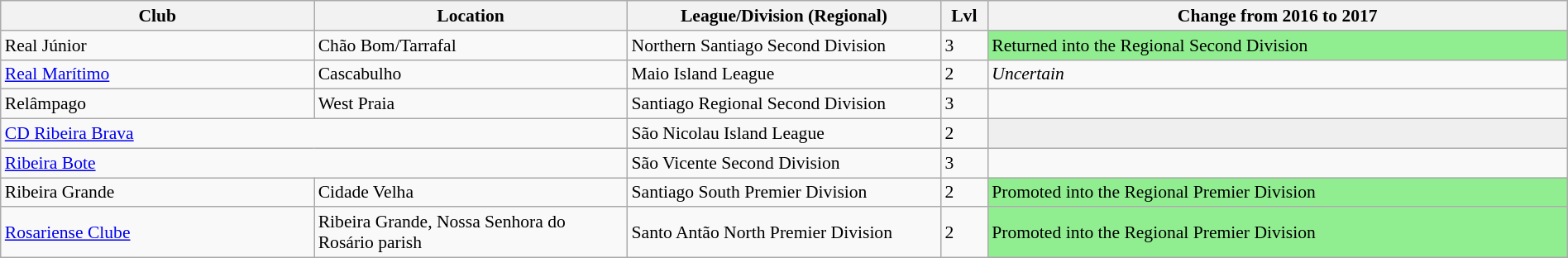<table class="wikitable sortable" width=100% style="font-size:90%">
<tr>
<th width=20%>Club</th>
<th width=20%>Location</th>
<th width=20%>League/Division (Regional)</th>
<th width=3%>Lvl</th>
<th width=37%>Change from 2016 to 2017</th>
</tr>
<tr>
<td>Real Júnior</td>
<td>Chão Bom/Tarrafal</td>
<td>Northern Santiago Second Division</td>
<td>3</td>
<td style="background:lightgreen">Returned into the Regional Second Division</td>
</tr>
<tr>
<td><a href='#'>Real Marítimo</a></td>
<td>Cascabulho</td>
<td>Maio Island League</td>
<td>2</td>
<td><em>Uncertain</em></td>
</tr>
<tr>
<td>Relâmpago</td>
<td>West Praia</td>
<td>Santiago Regional Second Division</td>
<td>3</td>
<td></td>
</tr>
<tr>
<td colspan="2"><a href='#'>CD Ribeira Brava</a></td>
<td>São Nicolau Island League</td>
<td>2</td>
<td bgcolor=#EFEFEF></td>
</tr>
<tr>
<td colspan="2"><a href='#'>Ribeira Bote</a></td>
<td>São Vicente Second Division</td>
<td>3</td>
<td></td>
</tr>
<tr>
<td>Ribeira Grande</td>
<td>Cidade Velha</td>
<td>Santiago South Premier Division</td>
<td>2</td>
<td style="background:lightgreen">Promoted into the Regional Premier Division</td>
</tr>
<tr>
<td><a href='#'>Rosariense Clube</a></td>
<td>Ribeira Grande, Nossa Senhora do Rosário parish</td>
<td>Santo Antão North Premier Division</td>
<td>2</td>
<td style="background:lightgreen">Promoted into the Regional Premier Division</td>
</tr>
</table>
